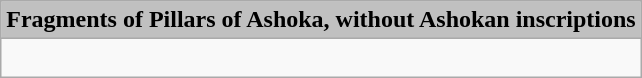<table class="wikitable" style="margin:0 auto;" align="center" colspan="2" cellpadding="3" style="font-size: 80%; width: 100%;">
<tr>
<td align=center colspan=2 style="background:#C0C0C0; font-size: 100%;"><strong>Fragments of Pillars of Ashoka, without Ashokan inscriptions</strong></td>
</tr>
<tr>
<td><br></td>
</tr>
</table>
